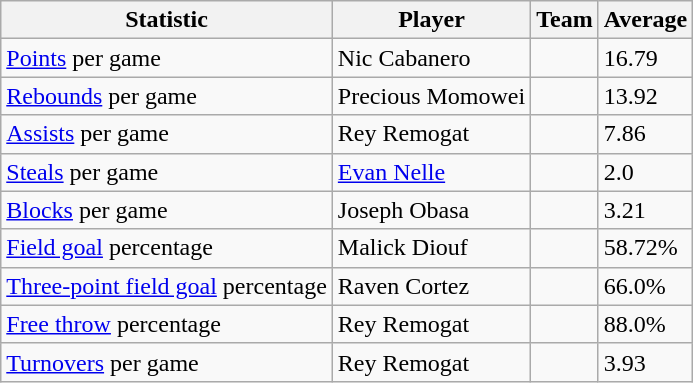<table class="wikitable">
<tr>
<th>Statistic</th>
<th>Player</th>
<th>Team</th>
<th>Average</th>
</tr>
<tr>
<td><a href='#'>Points</a> per game</td>
<td> Nic Cabanero</td>
<td></td>
<td>16.79</td>
</tr>
<tr>
<td><a href='#'>Rebounds</a> per game</td>
<td> Precious Momowei</td>
<td></td>
<td>13.92</td>
</tr>
<tr>
<td><a href='#'>Assists</a> per game</td>
<td> Rey Remogat</td>
<td></td>
<td>7.86</td>
</tr>
<tr>
<td><a href='#'>Steals</a> per game</td>
<td> <a href='#'>Evan Nelle</a></td>
<td></td>
<td>2.0</td>
</tr>
<tr>
<td><a href='#'>Blocks</a> per game</td>
<td> Joseph Obasa</td>
<td></td>
<td>3.21</td>
</tr>
<tr>
<td><a href='#'>Field goal</a> percentage</td>
<td> Malick Diouf</td>
<td></td>
<td>58.72%</td>
</tr>
<tr>
<td><a href='#'>Three-point field goal</a> percentage</td>
<td> Raven Cortez</td>
<td></td>
<td>66.0%</td>
</tr>
<tr>
<td><a href='#'>Free throw</a> percentage</td>
<td> Rey Remogat</td>
<td></td>
<td>88.0%</td>
</tr>
<tr>
<td><a href='#'>Turnovers</a> per game</td>
<td> Rey Remogat</td>
<td></td>
<td>3.93</td>
</tr>
</table>
